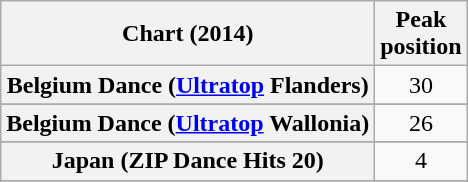<table class="wikitable sortable plainrowheaders">
<tr>
<th scope="col">Chart (2014)</th>
<th scope="col">Peak<br>position</th>
</tr>
<tr>
<th scope="row">Belgium Dance (<a href='#'>Ultratop</a> Flanders)</th>
<td style="text-align:center;">30</td>
</tr>
<tr>
</tr>
<tr>
<th scope="row">Belgium Dance (<a href='#'>Ultratop</a> Wallonia)</th>
<td style="text-align:center;">26</td>
</tr>
<tr>
</tr>
<tr>
<th scope="row">Japan (ZIP Dance Hits 20)</th>
<td align=center>4</td>
</tr>
<tr>
</tr>
<tr>
</tr>
<tr>
</tr>
<tr>
</tr>
<tr>
</tr>
<tr>
</tr>
<tr>
</tr>
</table>
